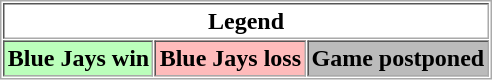<table align="center" border="1" cellpadding="2" cellspacing="1" style="border:1px solid #aaa">
<tr>
<th colspan="3">Legend</th>
</tr>
<tr>
<th style="background:#bfb;">Blue Jays win</th>
<th style="background:#fbb;">Blue Jays loss</th>
<th style="background:#bbb;">Game postponed</th>
</tr>
</table>
